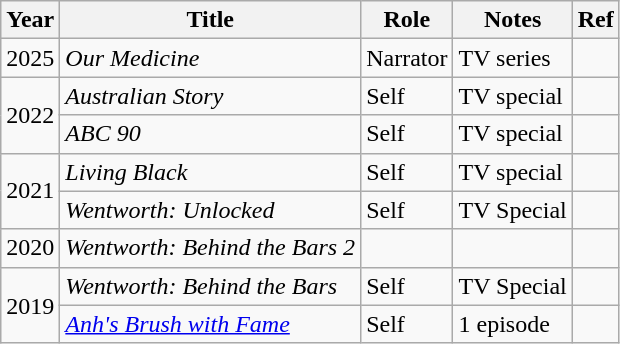<table class="wikitable sortable">
<tr>
<th>Year</th>
<th>Title</th>
<th>Role</th>
<th>Notes</th>
<th>Ref</th>
</tr>
<tr>
<td>2025</td>
<td><em>Our Medicine</em></td>
<td>Narrator</td>
<td>TV series</td>
<td></td>
</tr>
<tr>
<td rowspan="2">2022</td>
<td><em>Australian Story</em></td>
<td>Self</td>
<td>TV special</td>
<td></td>
</tr>
<tr>
<td><em>ABC 90</em></td>
<td>Self</td>
<td>TV special</td>
<td></td>
</tr>
<tr>
<td rowspan="2">2021</td>
<td><em>Living Black</em></td>
<td>Self</td>
<td>TV special</td>
<td></td>
</tr>
<tr>
<td><em>Wentworth: Unlocked</em></td>
<td>Self</td>
<td>TV Special</td>
<td></td>
</tr>
<tr>
<td>2020</td>
<td><em>Wentworth: Behind the Bars 2</em></td>
<td></td>
<td></td>
<td></td>
</tr>
<tr>
<td rowspan="2">2019</td>
<td><em>Wentworth: Behind the Bars</em></td>
<td>Self</td>
<td>TV Special</td>
<td></td>
</tr>
<tr>
<td><em><a href='#'>Anh's Brush with Fame</a></em></td>
<td>Self</td>
<td>1 episode</td>
<td></td>
</tr>
</table>
